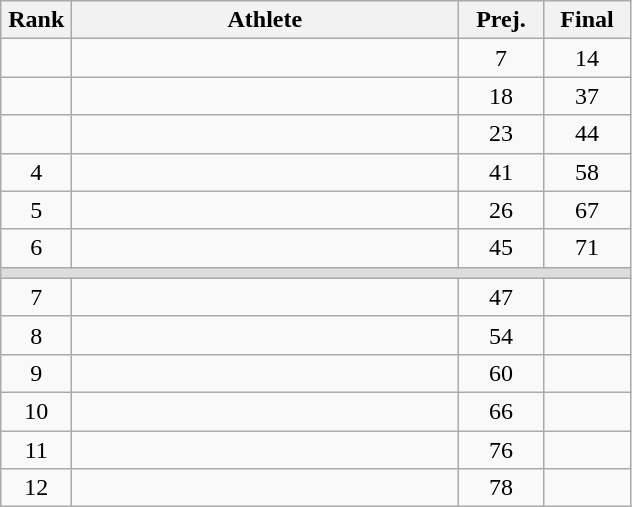<table class=wikitable style="text-align:center">
<tr>
<th width=40>Rank</th>
<th width=250>Athlete</th>
<th width=50>Prej.</th>
<th width=50>Final</th>
</tr>
<tr>
<td></td>
<td align=left></td>
<td>7</td>
<td>14</td>
</tr>
<tr>
<td></td>
<td align=left></td>
<td>18</td>
<td>37</td>
</tr>
<tr>
<td></td>
<td align=left></td>
<td>23</td>
<td>44</td>
</tr>
<tr>
<td>4</td>
<td align=left></td>
<td>41</td>
<td>58</td>
</tr>
<tr>
<td>5</td>
<td align=left></td>
<td>26</td>
<td>67</td>
</tr>
<tr>
<td>6</td>
<td align=left></td>
<td>45</td>
<td>71</td>
</tr>
<tr bgcolor=#DDDDDD>
<td colspan=4></td>
</tr>
<tr>
<td>7</td>
<td align=left></td>
<td>47</td>
<td></td>
</tr>
<tr>
<td>8</td>
<td align=left></td>
<td>54</td>
<td></td>
</tr>
<tr>
<td>9</td>
<td align=left></td>
<td>60</td>
<td></td>
</tr>
<tr>
<td>10</td>
<td align=left></td>
<td>66</td>
<td></td>
</tr>
<tr>
<td>11</td>
<td align=left></td>
<td>76</td>
<td></td>
</tr>
<tr>
<td>12</td>
<td align=left></td>
<td>78</td>
<td></td>
</tr>
</table>
